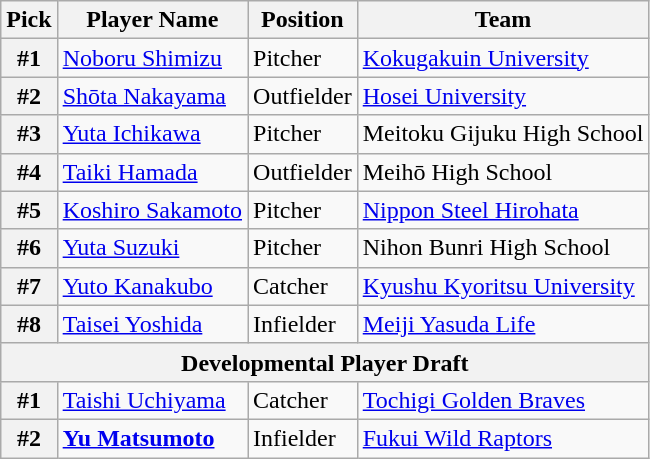<table class="wikitable">
<tr>
<th>Pick</th>
<th>Player Name</th>
<th>Position</th>
<th>Team</th>
</tr>
<tr>
<th>#1</th>
<td><a href='#'>Noboru Shimizu</a></td>
<td>Pitcher</td>
<td><a href='#'>Kokugakuin University</a></td>
</tr>
<tr>
<th>#2</th>
<td><a href='#'>Shōta Nakayama</a></td>
<td>Outfielder</td>
<td><a href='#'>Hosei University</a></td>
</tr>
<tr>
<th>#3</th>
<td><a href='#'>Yuta Ichikawa</a></td>
<td>Pitcher</td>
<td>Meitoku Gijuku High School</td>
</tr>
<tr>
<th>#4</th>
<td><a href='#'>Taiki Hamada</a></td>
<td>Outfielder</td>
<td>Meihō High School</td>
</tr>
<tr>
<th>#5</th>
<td><a href='#'>Koshiro Sakamoto</a></td>
<td>Pitcher</td>
<td><a href='#'>Nippon Steel Hirohata</a></td>
</tr>
<tr>
<th>#6</th>
<td><a href='#'>Yuta Suzuki</a></td>
<td>Pitcher</td>
<td>Nihon Bunri High School</td>
</tr>
<tr>
<th>#7</th>
<td><a href='#'>Yuto Kanakubo</a></td>
<td>Catcher</td>
<td><a href='#'>Kyushu Kyoritsu University</a></td>
</tr>
<tr>
<th>#8</th>
<td><a href='#'>Taisei Yoshida</a></td>
<td>Infielder</td>
<td><a href='#'>Meiji Yasuda Life</a></td>
</tr>
<tr>
<th colspan="5">Developmental Player Draft</th>
</tr>
<tr>
<th>#1</th>
<td><a href='#'>Taishi Uchiyama</a></td>
<td>Catcher</td>
<td><a href='#'>Tochigi Golden Braves</a></td>
</tr>
<tr>
<th>#2</th>
<td><strong><a href='#'>Yu Matsumoto</a></strong></td>
<td>Infielder</td>
<td><a href='#'>Fukui Wild Raptors</a></td>
</tr>
</table>
